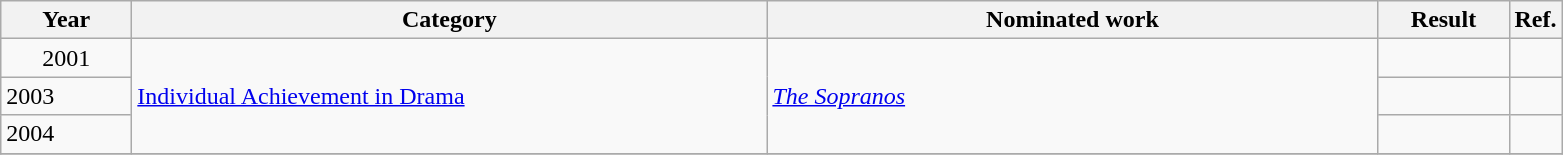<table class=wikitable>
<tr>
<th scope="col" style="width:5em;">Year</th>
<th scope="col" style="width:26em;">Category</th>
<th scope="col" style="width:25em;">Nominated work</th>
<th scope="col" style="width:5em;">Result</th>
<th>Ref.</th>
</tr>
<tr>
<td style="text-align:center;">2001</td>
<td rowspan=3><a href='#'>Individual Achievement in Drama</a></td>
<td rowspan=3><em><a href='#'>The Sopranos</a></em></td>
<td></td>
<td></td>
</tr>
<tr>
<td>2003</td>
<td></td>
<td></td>
</tr>
<tr>
<td>2004</td>
<td></td>
<td></td>
</tr>
<tr>
</tr>
</table>
